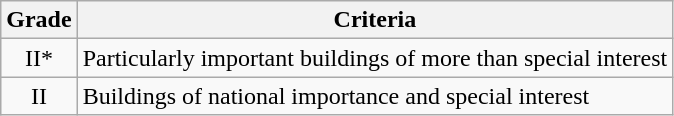<table class="wikitable">
<tr>
<th>Grade</th>
<th>Criteria</th>
</tr>
<tr>
<td align="center" >II*</td>
<td>Particularly important buildings of more than special interest</td>
</tr>
<tr>
<td align="center" >II</td>
<td>Buildings of national importance and special interest</td>
</tr>
</table>
